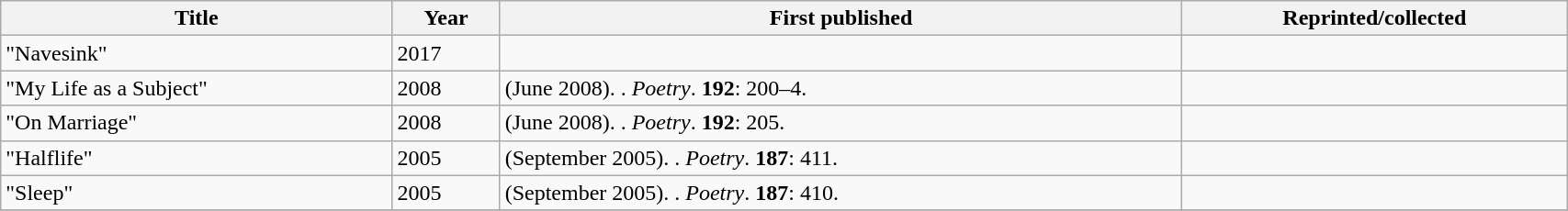<table class='wikitable sortable' width='90%'>
<tr>
<th width=25%>Title</th>
<th>Year</th>
<th>First published</th>
<th>Reprinted/collected</th>
</tr>
<tr>
<td>"Navesink"</td>
<td>2017</td>
<td></td>
<td></td>
</tr>
<tr>
<td>"My Life as a Subject"</td>
<td>2008</td>
<td>(June 2008). . <em>Poetry</em>. <strong>192</strong>: 200–4.</td>
<td></td>
</tr>
<tr>
<td>"On Marriage"</td>
<td>2008</td>
<td>(June 2008). . <em>Poetry</em>. <strong>192</strong>: 205.</td>
<td></td>
</tr>
<tr>
<td>"Halflife"</td>
<td>2005</td>
<td>(September 2005). . <em>Poetry</em>. <strong>187</strong>: 411.</td>
<td></td>
</tr>
<tr>
<td>"Sleep"</td>
<td>2005</td>
<td>(September 2005). . <em>Poetry</em>. <strong>187</strong>: 410.</td>
<td></td>
</tr>
<tr>
</tr>
</table>
